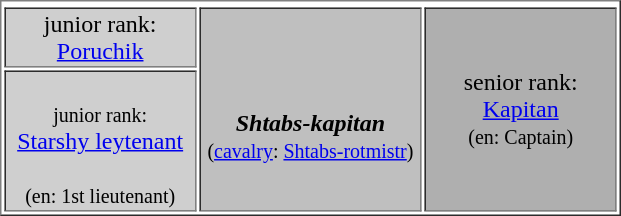<table class="wikipedia sortable" border="1">
<tr>
</tr>
<tr>
<td width="30%" align="center" style="background:#cfcfcf;">junior rank:<br><a href='#'>Poruchik</a></td>
<td width="35%" align="center" rowspan="2" style="background:#bfbfbf;"><br> <br><strong><em>Shtabs-kapitan</em></strong><br><small>(<a href='#'>cavalry</a>: <a href='#'>Shtabs-rotmistr</a>)</small></td>
<td width="30%" align="center" rowspan="2" style="background:#afafaf;">senior rank:<br><a href='#'>Kapitan</a><br><small>(en: Captain)</small></td>
</tr>
<tr>
<td width="30%" align="center" style="background:#cfcfcf;"><br>  <small>junior rank:</small><br><a href='#'>Starshy leytenant</a><br><br><small>(en: 1st lieutenant)</small></td>
</tr>
</table>
